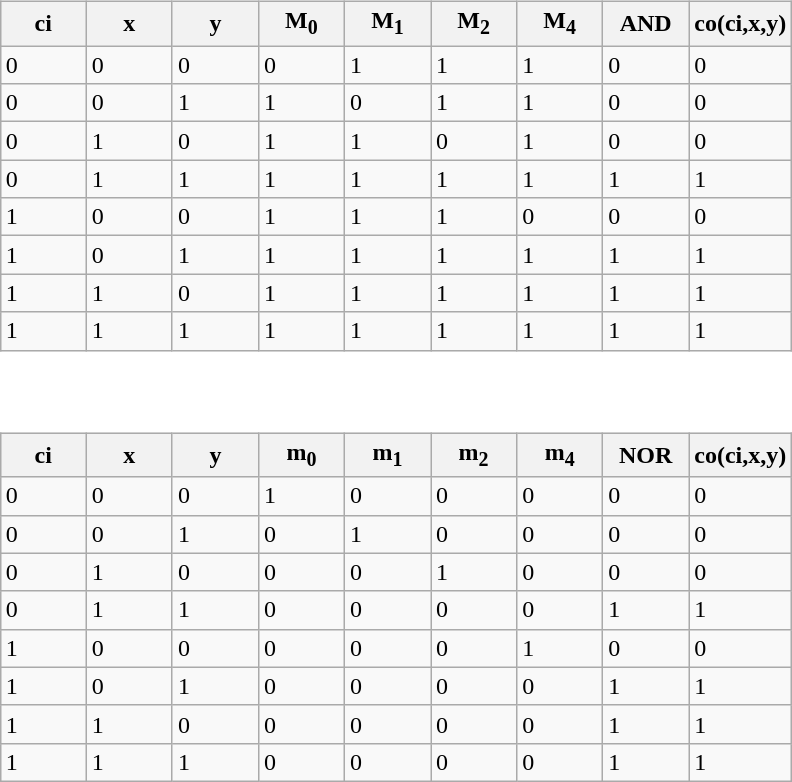<table style="margin: 1em auto 1em auto">
<tr>
<td><br><table class="wikitable" style="margin: 1em auto 1em auto">
<tr>
<th width="50">ci</th>
<th width="50">x</th>
<th width="50">y</th>
<th width="50">M<sub>0</sub></th>
<th width="50">M<sub>1</sub></th>
<th width="50">M<sub>2</sub></th>
<th width="50">M<sub>4</sub></th>
<th width="50">AND</th>
<th width="50">co(ci,x,y)</th>
</tr>
<tr>
<td>0</td>
<td>0</td>
<td>0</td>
<td>0</td>
<td>1</td>
<td>1</td>
<td>1</td>
<td>0</td>
<td>0</td>
</tr>
<tr>
<td>0</td>
<td>0</td>
<td>1</td>
<td>1</td>
<td>0</td>
<td>1</td>
<td>1</td>
<td>0</td>
<td>0</td>
</tr>
<tr>
<td>0</td>
<td>1</td>
<td>0</td>
<td>1</td>
<td>1</td>
<td>0</td>
<td>1</td>
<td>0</td>
<td>0</td>
</tr>
<tr>
<td>0</td>
<td>1</td>
<td>1</td>
<td>1</td>
<td>1</td>
<td>1</td>
<td>1</td>
<td>1</td>
<td>1</td>
</tr>
<tr>
<td>1</td>
<td>0</td>
<td>0</td>
<td>1</td>
<td>1</td>
<td>1</td>
<td>0</td>
<td>0</td>
<td>0</td>
</tr>
<tr>
<td>1</td>
<td>0</td>
<td>1</td>
<td>1</td>
<td>1</td>
<td>1</td>
<td>1</td>
<td>1</td>
<td>1</td>
</tr>
<tr>
<td>1</td>
<td>1</td>
<td>0</td>
<td>1</td>
<td>1</td>
<td>1</td>
<td>1</td>
<td>1</td>
<td>1</td>
</tr>
<tr>
<td>1</td>
<td>1</td>
<td>1</td>
<td>1</td>
<td>1</td>
<td>1</td>
<td>1</td>
<td>1</td>
<td>1</td>
</tr>
</table>
</td>
</tr>
<tr>
<td><br><table class="wikitable" style="margin: 1em auto 1em auto">
<tr>
<th width="50">ci</th>
<th width="50">x</th>
<th width="50">y</th>
<th width="50">m<sub>0</sub></th>
<th width="50">m<sub>1</sub></th>
<th width="50">m<sub>2</sub></th>
<th width="50">m<sub>4</sub></th>
<th width="50">NOR</th>
<th width="50">co(ci,x,y)</th>
</tr>
<tr>
<td>0</td>
<td>0</td>
<td>0</td>
<td>1</td>
<td>0</td>
<td>0</td>
<td>0</td>
<td>0</td>
<td>0</td>
</tr>
<tr>
<td>0</td>
<td>0</td>
<td>1</td>
<td>0</td>
<td>1</td>
<td>0</td>
<td>0</td>
<td>0</td>
<td>0</td>
</tr>
<tr>
<td>0</td>
<td>1</td>
<td>0</td>
<td>0</td>
<td>0</td>
<td>1</td>
<td>0</td>
<td>0</td>
<td>0</td>
</tr>
<tr>
<td>0</td>
<td>1</td>
<td>1</td>
<td>0</td>
<td>0</td>
<td>0</td>
<td>0</td>
<td>1</td>
<td>1</td>
</tr>
<tr>
<td>1</td>
<td>0</td>
<td>0</td>
<td>0</td>
<td>0</td>
<td>0</td>
<td>1</td>
<td>0</td>
<td>0</td>
</tr>
<tr>
<td>1</td>
<td>0</td>
<td>1</td>
<td>0</td>
<td>0</td>
<td>0</td>
<td>0</td>
<td>1</td>
<td>1</td>
</tr>
<tr>
<td>1</td>
<td>1</td>
<td>0</td>
<td>0</td>
<td>0</td>
<td>0</td>
<td>0</td>
<td>1</td>
<td>1</td>
</tr>
<tr>
<td>1</td>
<td>1</td>
<td>1</td>
<td>0</td>
<td>0</td>
<td>0</td>
<td>0</td>
<td>1</td>
<td>1</td>
</tr>
</table>
</td>
</tr>
</table>
